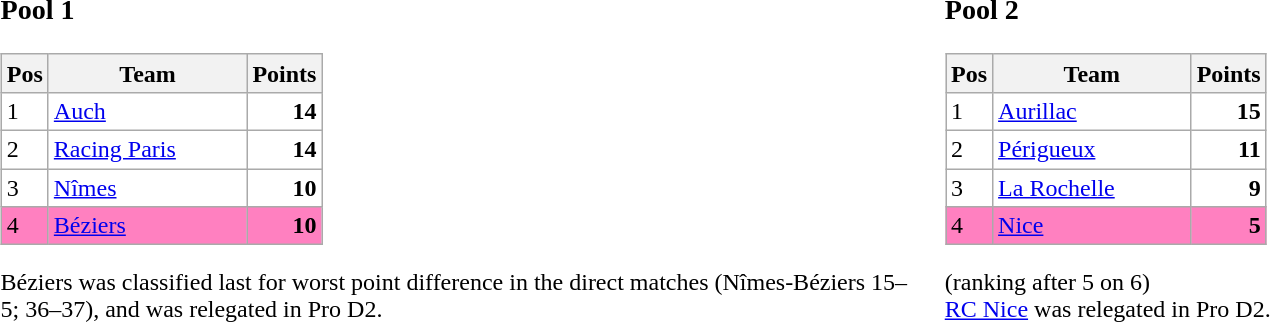<table width="100%" align="center" border="0" cellpadding="4" cellspacing="5">
<tr valign="top" align="left">
<td width="50%"><br><h3>Pool 1</h3><table class="wikitable">
<tr>
<th>Pos</th>
<th>Team</th>
<th>Points</th>
</tr>
<tr bgcolor=#ffffff>
<td>1</td>
<td align=left width="125"><a href='#'>Auch</a></td>
<td align=right><strong>14</strong></td>
</tr>
<tr bgcolor=#ffffff>
<td>2</td>
<td align=left><a href='#'>Racing Paris</a></td>
<td align=right><strong>14</strong></td>
</tr>
<tr bgcolor=#ffffff>
<td>3</td>
<td align=left><a href='#'>Nîmes</a></td>
<td align=right><strong>10</strong></td>
</tr>
<tr bgcolor=#FF80C0>
<td>4</td>
<td align=left><a href='#'>Béziers</a></td>
<td align=right><strong>10</strong></td>
</tr>
</table>
Béziers was classified last for worst point difference in the direct matches 
(Nîmes-Béziers  15–5; 36–37), and was relegated in Pro D2.</td>
<td width="50%"><br><h3>Pool 2</h3><table class="wikitable">
<tr>
<th>Pos</th>
<th>Team</th>
<th>Points</th>
</tr>
<tr bgcolor=#ffffff>
<td>1</td>
<td align=left width="125"><a href='#'>Aurillac</a></td>
<td align=right><strong>15</strong></td>
</tr>
<tr bgcolor=#ffffff>
<td>2</td>
<td align=left><a href='#'>Périgueux</a></td>
<td align=right><strong>11</strong></td>
</tr>
<tr bgcolor=#ffffff>
<td>3</td>
<td align=left><a href='#'>La Rochelle</a></td>
<td align=right><strong>9</strong></td>
</tr>
<tr bgcolor=#FF80C0>
<td>4</td>
<td align=left><a href='#'>Nice</a></td>
<td align=right><strong>5</strong></td>
</tr>
</table>
(ranking after 5 on 6)<br><a href='#'>RC Nice</a> was relegated in Pro D2.</td>
</tr>
</table>
